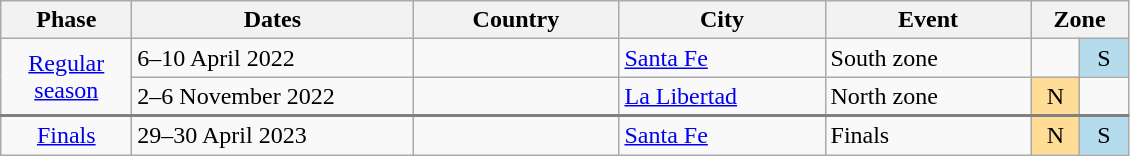<table class="wikitable">
<tr>
<th width=80>Phase</th>
<th width="180">Dates</th>
<th width="130">Country</th>
<th width="130">City</th>
<th width="130">Event</th>
<th colspan=2 width=50>Zone</th>
</tr>
<tr>
<td style="border-bottom: 2px solid grey" rowspan=2 align=center><a href='#'>Regular<br>season</a></td>
<td>6–10 April 2022</td>
<td></td>
<td><a href='#'>Santa Fe</a></td>
<td>South zone</td>
<td></td>
<td bgcolor=#b4dced align=center width=25>S</td>
</tr>
<tr style="border-bottom: 2px solid grey">
<td>2–6 November 2022</td>
<td></td>
<td><a href='#'>La Libertad</a></td>
<td>North zone</td>
<td bgcolor=#ffdd96 align=center width=25>N</td>
<td></td>
</tr>
<tr>
<td align=center><a href='#'>Finals</a></td>
<td>29–30 April 2023</td>
<td></td>
<td><a href='#'>Santa Fe</a></td>
<td>Finals</td>
<td bgcolor=#ffdd96 align=center>N</td>
<td bgcolor=#b4dced align=center>S</td>
</tr>
</table>
